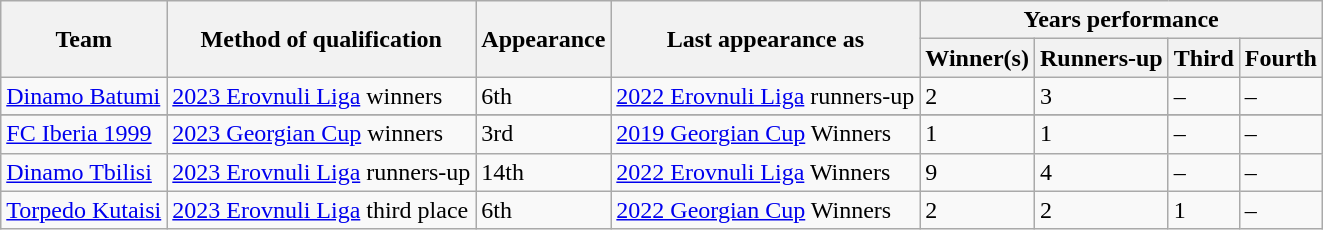<table class="wikitable">
<tr>
<th rowspan="2">Team</th>
<th rowspan="2">Method of qualification</th>
<th rowspan="2">Appearance</th>
<th rowspan="2">Last appearance as</th>
<th colspan="4">Years performance</th>
</tr>
<tr>
<th>Winner(s)</th>
<th>Runners-up</th>
<th>Third</th>
<th>Fourth</th>
</tr>
<tr>
<td><a href='#'>Dinamo Batumi</a></td>
<td><a href='#'>2023 Erovnuli Liga</a> winners</td>
<td>6th</td>
<td><a href='#'>2022 Erovnuli Liga</a>  runners-up</td>
<td>2</td>
<td>3</td>
<td>–</td>
<td>–</td>
</tr>
<tr>
</tr>
<tr>
</tr>
<tr>
<td><a href='#'>FC Iberia 1999</a></td>
<td><a href='#'>2023 Georgian Cup</a> winners</td>
<td>3rd</td>
<td><a href='#'>2019 Georgian Cup</a> Winners</td>
<td>1</td>
<td>1</td>
<td>–</td>
<td>–</td>
</tr>
<tr>
<td><a href='#'>Dinamo Tbilisi</a></td>
<td><a href='#'>2023 Erovnuli Liga</a> runners-up</td>
<td>14th</td>
<td><a href='#'>2022 Erovnuli Liga</a> Winners</td>
<td>9</td>
<td>4</td>
<td>–</td>
<td>–</td>
</tr>
<tr>
<td><a href='#'>Torpedo Kutaisi</a></td>
<td><a href='#'>2023 Erovnuli Liga</a> third place</td>
<td>6th</td>
<td><a href='#'>2022 Georgian Cup</a> Winners</td>
<td>2</td>
<td>2</td>
<td>1</td>
<td>–</td>
</tr>
</table>
